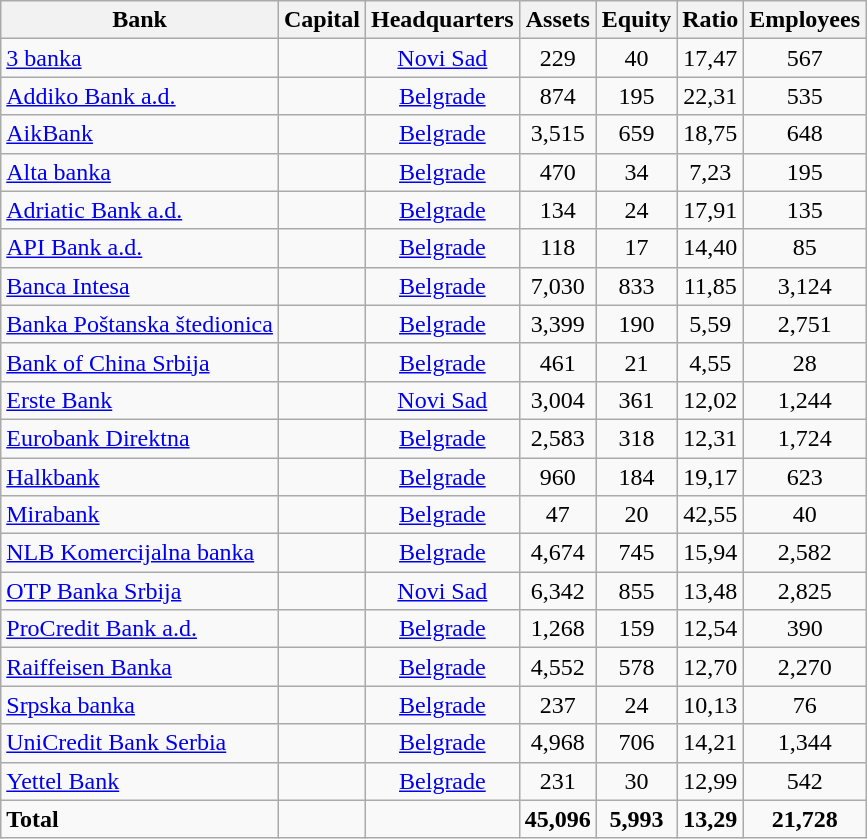<table class="wikitable sortable">
<tr>
<th>Bank</th>
<th>Capital</th>
<th>Headquarters</th>
<th>Assets</th>
<th>Equity</th>
<th>Ratio</th>
<th>Employees</th>
</tr>
<tr>
<td><a href='#'>3 banka</a></td>
<td align="center"></td>
<td align="center"><a href='#'>Novi Sad</a></td>
<td align="center">229</td>
<td align="center">40</td>
<td align="center">17,47</td>
<td align="center">567</td>
</tr>
<tr>
<td><a href='#'>Addiko Bank a.d.</a></td>
<td align="center"></td>
<td align="center"><a href='#'>Belgrade</a></td>
<td align="center">874</td>
<td align="center">195</td>
<td align="center">22,31</td>
<td align="center">535</td>
</tr>
<tr>
<td><a href='#'>AikBank</a></td>
<td align="center"></td>
<td align="center"><a href='#'>Belgrade</a></td>
<td align="center">3,515</td>
<td align="center">659</td>
<td align="center">18,75</td>
<td align="center">648</td>
</tr>
<tr>
<td><a href='#'>Alta banka</a></td>
<td align="center"></td>
<td align="center"><a href='#'>Belgrade</a></td>
<td align="center">470</td>
<td align="center">34</td>
<td align="center">7,23</td>
<td align="center">195</td>
</tr>
<tr>
<td><a href='#'>Adriatic Bank a.d.</a></td>
<td align="center"></td>
<td align="center"><a href='#'>Belgrade</a></td>
<td align="center">134</td>
<td align="center">24</td>
<td align="center">17,91</td>
<td align="center">135</td>
</tr>
<tr>
<td><a href='#'>API Bank a.d.</a></td>
<td align="center"></td>
<td align="center"><a href='#'>Belgrade</a></td>
<td align="center">118</td>
<td align="center">17</td>
<td align="center">14,40</td>
<td align="center">85</td>
</tr>
<tr>
<td><a href='#'>Banca Intesa</a></td>
<td align="center"></td>
<td align="center"><a href='#'>Belgrade</a></td>
<td align="center">7,030</td>
<td align="center">833</td>
<td align="center">11,85</td>
<td align="center">3,124</td>
</tr>
<tr>
<td><a href='#'>Banka Poštanska štedionica</a></td>
<td align="center"></td>
<td align="center"><a href='#'>Belgrade</a></td>
<td align="center">3,399</td>
<td align="center">190</td>
<td align="center">5,59</td>
<td align="center">2,751</td>
</tr>
<tr>
<td><a href='#'>Bank of China Srbija</a></td>
<td align="center"></td>
<td align="center"><a href='#'>Belgrade</a></td>
<td align="center">461</td>
<td align="center">21</td>
<td align="center">4,55</td>
<td align="center">28</td>
</tr>
<tr>
<td><a href='#'>Erste Bank</a></td>
<td align="center"></td>
<td align="center"><a href='#'>Novi Sad</a></td>
<td align="center">3,004</td>
<td align="center">361</td>
<td align="center">12,02</td>
<td align="center">1,244</td>
</tr>
<tr>
<td><a href='#'>Eurobank Direktna</a></td>
<td align="center"></td>
<td align="center"><a href='#'>Belgrade</a></td>
<td align="center">2,583</td>
<td align="center">318</td>
<td align="center">12,31</td>
<td align="center">1,724</td>
</tr>
<tr>
<td><a href='#'>Halkbank</a></td>
<td align="center"></td>
<td align="center"><a href='#'>Belgrade</a></td>
<td align="center">960</td>
<td align="center">184</td>
<td align="center">19,17</td>
<td align="center">623</td>
</tr>
<tr>
<td><a href='#'>Mirabank</a></td>
<td align="center"></td>
<td align="center"><a href='#'>Belgrade</a></td>
<td align="center">47</td>
<td align="center">20</td>
<td align="center">42,55</td>
<td align="center">40</td>
</tr>
<tr>
<td><a href='#'>NLB Komercijalna banka</a></td>
<td align="center"></td>
<td align="center"><a href='#'>Belgrade</a></td>
<td align="center">4,674</td>
<td align="center">745</td>
<td align="center">15,94</td>
<td align="center">2,582</td>
</tr>
<tr>
<td><a href='#'>OTP Banka Srbija</a></td>
<td align="center"></td>
<td align="center"><a href='#'>Novi Sad</a></td>
<td align="center">6,342</td>
<td align="center">855</td>
<td align="center">13,48</td>
<td align="center">2,825</td>
</tr>
<tr>
<td><a href='#'>ProCredit Bank a.d.</a></td>
<td align="center"></td>
<td align="center"><a href='#'>Belgrade</a></td>
<td align="center">1,268</td>
<td align="center">159</td>
<td align="center">12,54</td>
<td align="center">390</td>
</tr>
<tr>
<td><a href='#'>Raiffeisen Banka</a></td>
<td align="center"></td>
<td align="center"><a href='#'>Belgrade</a></td>
<td align="center">4,552</td>
<td align="center">578</td>
<td align="center">12,70</td>
<td align="center">2,270</td>
</tr>
<tr>
<td><a href='#'>Srpska banka</a></td>
<td align="center"></td>
<td align="center"><a href='#'>Belgrade</a></td>
<td align="center">237</td>
<td align="center">24</td>
<td align="center">10,13</td>
<td align="center">76</td>
</tr>
<tr>
<td><a href='#'>UniCredit Bank Serbia</a></td>
<td align="center"></td>
<td align="center"><a href='#'>Belgrade</a></td>
<td align="center">4,968</td>
<td align="center">706</td>
<td align="center">14,21</td>
<td align="center">1,344</td>
</tr>
<tr>
<td><a href='#'>Yettel Bank</a></td>
<td align="center"></td>
<td align="center"><a href='#'>Belgrade</a></td>
<td align="center">231</td>
<td align="center">30</td>
<td align="center">12,99</td>
<td align="center">542</td>
</tr>
<tr class="sortbottom">
<td><strong>Total</strong></td>
<td></td>
<td></td>
<td align="center"><strong>45,096</strong></td>
<td align="center"><strong>5,993</strong></td>
<td align="center"><strong>13,29</strong></td>
<td align="center"><strong>21,728</strong></td>
</tr>
</table>
